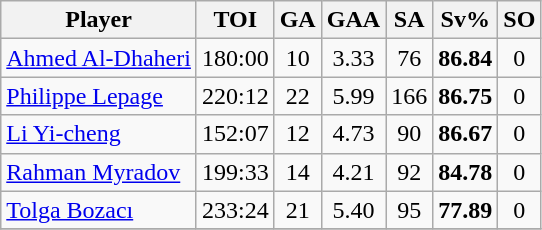<table class="wikitable sortable" style="text-align:center;">
<tr>
<th>Player</th>
<th>TOI</th>
<th>GA</th>
<th>GAA</th>
<th>SA</th>
<th>Sv%</th>
<th>SO</th>
</tr>
<tr>
<td style="text-align:left;"> <a href='#'>Ahmed Al-Dhaheri</a></td>
<td>180:00</td>
<td>10</td>
<td>3.33</td>
<td>76</td>
<td><strong>86.84</strong></td>
<td>0</td>
</tr>
<tr>
<td style="text-align:left;"> <a href='#'>Philippe Lepage</a></td>
<td>220:12</td>
<td>22</td>
<td>5.99</td>
<td>166</td>
<td><strong>86.75</strong></td>
<td>0</td>
</tr>
<tr>
<td style="text-align:left;"> <a href='#'>Li Yi-cheng</a></td>
<td>152:07</td>
<td>12</td>
<td>4.73</td>
<td>90</td>
<td><strong>86.67</strong></td>
<td>0</td>
</tr>
<tr>
<td style="text-align:left;"> <a href='#'>Rahman Myradov</a></td>
<td>199:33</td>
<td>14</td>
<td>4.21</td>
<td>92</td>
<td><strong>84.78</strong></td>
<td>0</td>
</tr>
<tr>
<td style="text-align:left;"> <a href='#'>Tolga Bozacı</a></td>
<td>233:24</td>
<td>21</td>
<td>5.40</td>
<td>95</td>
<td><strong>77.89</strong></td>
<td>0</td>
</tr>
<tr>
</tr>
</table>
